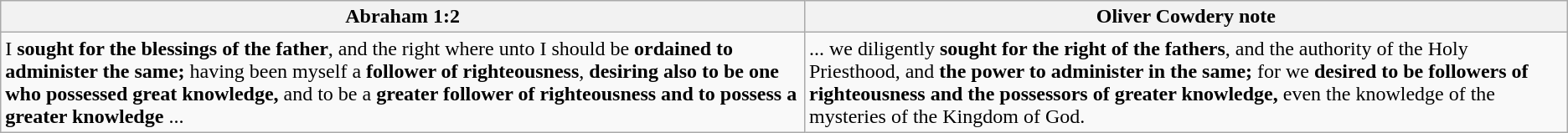<table class="wikitable">
<tr>
<th>Abraham 1:2</th>
<th>Oliver Cowdery note</th>
</tr>
<tr>
<td>I <strong>sought for the blessings of the father</strong>, and the right where unto I should be <strong>ordained to administer the same;</strong> having been myself a <strong>follower of righteousness</strong>, <strong>desiring also to be one who possessed great knowledge,</strong> and to be a <strong>greater follower of righteousness and to possess a greater knowledge</strong> ...</td>
<td>... we diligently <strong>sought for the right of the fathers</strong>, and the authority of the Holy Priesthood, and <strong>the power to administer in the same;</strong> for we <strong>desired to be followers of righteousness and the possessors of greater knowledge,</strong> even the knowledge of the mysteries of the Kingdom of God.</td>
</tr>
</table>
